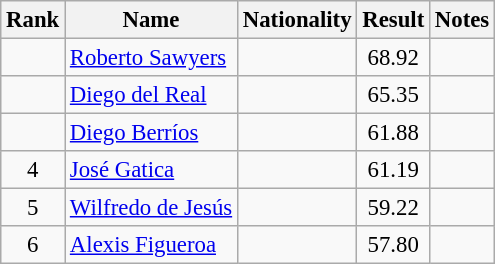<table class="wikitable sortable" style="text-align:center;font-size:95%">
<tr>
<th>Rank</th>
<th>Name</th>
<th>Nationality</th>
<th>Result</th>
<th>Notes</th>
</tr>
<tr>
<td></td>
<td align=left><a href='#'>Roberto Sawyers</a></td>
<td align=left></td>
<td>68.92</td>
<td></td>
</tr>
<tr>
<td></td>
<td align=left><a href='#'>Diego del Real</a></td>
<td align=left></td>
<td>65.35</td>
<td></td>
</tr>
<tr>
<td></td>
<td align=left><a href='#'>Diego Berríos</a></td>
<td align=left></td>
<td>61.88</td>
<td></td>
</tr>
<tr>
<td>4</td>
<td align=left><a href='#'>José Gatica</a></td>
<td align=left></td>
<td>61.19</td>
<td></td>
</tr>
<tr>
<td>5</td>
<td align=left><a href='#'>Wilfredo de Jesús</a></td>
<td align=left></td>
<td>59.22</td>
<td></td>
</tr>
<tr>
<td>6</td>
<td align=left><a href='#'>Alexis Figueroa</a></td>
<td align=left></td>
<td>57.80</td>
<td></td>
</tr>
</table>
